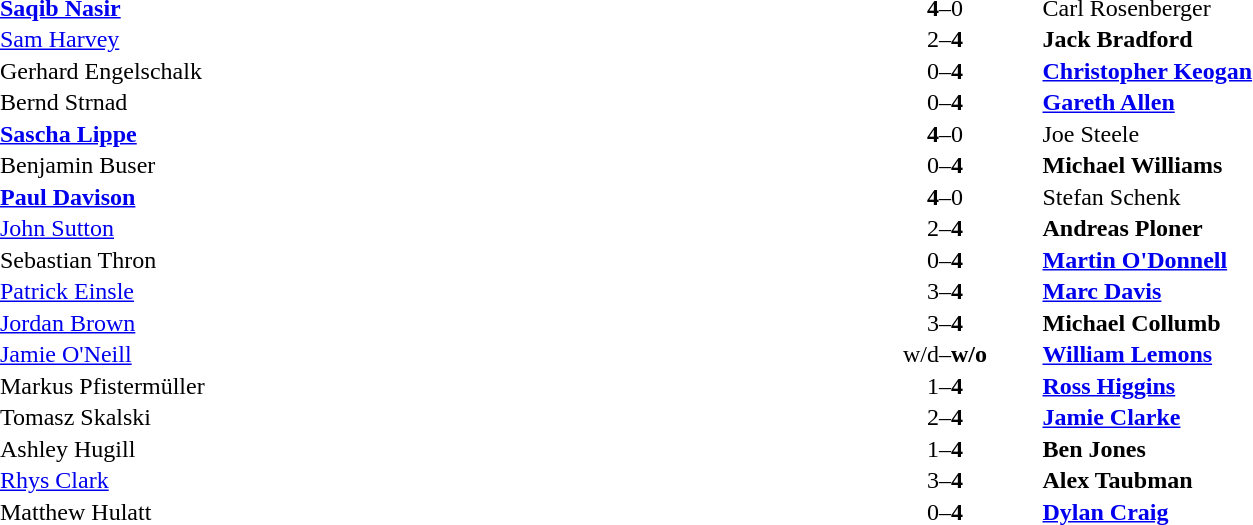<table width="100%" cellspacing="1">
<tr>
<th width=45%></th>
<th width=10%></th>
<th width=45%></th>
</tr>
<tr>
<td> <strong><a href='#'>Saqib Nasir</a></strong></td>
<td align="center"><strong>4</strong>–0</td>
<td> Carl Rosenberger</td>
</tr>
<tr>
<td> <a href='#'>Sam Harvey</a></td>
<td align="center">2–<strong>4</strong></td>
<td> <strong>Jack Bradford</strong></td>
</tr>
<tr>
<td> Gerhard Engelschalk</td>
<td align="center">0–<strong>4</strong></td>
<td> <strong><a href='#'>Christopher Keogan</a></strong></td>
</tr>
<tr>
<td> Bernd Strnad</td>
<td align="center">0–<strong>4</strong></td>
<td> <strong><a href='#'>Gareth Allen</a></strong></td>
</tr>
<tr>
<td> <strong><a href='#'>Sascha Lippe</a></strong></td>
<td align="center"><strong>4</strong>–0</td>
<td> Joe Steele</td>
</tr>
<tr>
<td> Benjamin Buser</td>
<td align="center">0–<strong>4</strong></td>
<td> <strong>Michael Williams</strong></td>
</tr>
<tr>
<td> <strong><a href='#'>Paul Davison</a></strong></td>
<td align="center"><strong>4</strong>–0</td>
<td> Stefan Schenk</td>
</tr>
<tr>
<td> <a href='#'>John Sutton</a></td>
<td align="center">2–<strong>4</strong></td>
<td> <strong>Andreas Ploner</strong></td>
</tr>
<tr>
<td> Sebastian Thron</td>
<td align="center">0–<strong>4</strong></td>
<td> <strong><a href='#'>Martin O'Donnell</a></strong></td>
</tr>
<tr>
<td> <a href='#'>Patrick Einsle</a></td>
<td align="center">3–<strong>4</strong></td>
<td> <strong><a href='#'>Marc Davis</a></strong></td>
</tr>
<tr>
<td> <a href='#'>Jordan Brown</a></td>
<td align="center">3–<strong>4</strong></td>
<td> <strong>Michael Collumb</strong></td>
</tr>
<tr>
<td> <a href='#'>Jamie O'Neill</a></td>
<td align="center">w/d–<strong>w/o</strong></td>
<td> <strong><a href='#'>William Lemons</a></strong></td>
</tr>
<tr>
<td> Markus Pfistermüller</td>
<td align="center">1–<strong>4</strong></td>
<td> <strong><a href='#'>Ross Higgins</a></strong></td>
</tr>
<tr>
<td> Tomasz Skalski</td>
<td align="center">2–<strong>4</strong></td>
<td> <strong><a href='#'>Jamie Clarke</a></strong></td>
</tr>
<tr>
<td> Ashley Hugill</td>
<td align="center">1–<strong>4</strong></td>
<td> <strong>Ben Jones</strong></td>
</tr>
<tr>
<td> <a href='#'>Rhys Clark</a></td>
<td align="center">3–<strong>4</strong></td>
<td> <strong>Alex Taubman</strong></td>
</tr>
<tr>
<td> Matthew Hulatt</td>
<td align="center">0–<strong>4</strong></td>
<td> <strong><a href='#'>Dylan Craig</a></strong></td>
</tr>
</table>
